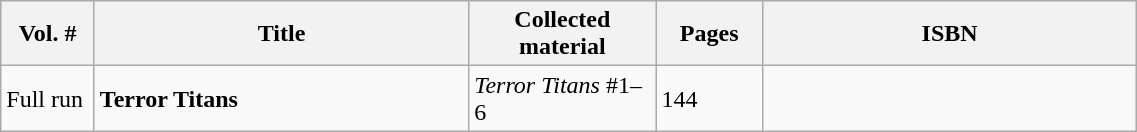<table class="wikitable" width=60%>
<tr>
<th width=5%>Vol. #</th>
<th width=20%>Title</th>
<th width=10%>Collected material</th>
<th width=5%>Pages</th>
<th width=20%>ISBN</th>
</tr>
<tr>
<td>Full run</td>
<td><strong>Terror Titans</strong></td>
<td><em>Terror Titans</em> #1–6  <br></td>
<td>144</td>
<td></td>
</tr>
</table>
